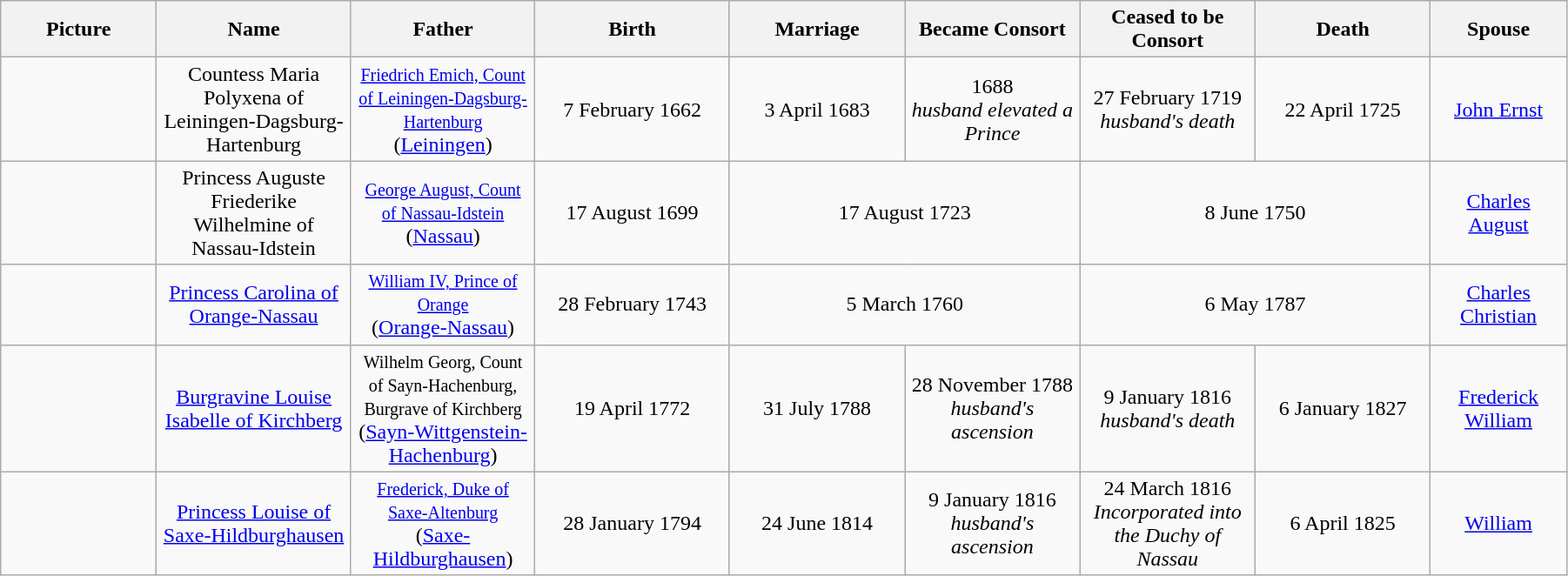<table width=95% class="wikitable">
<tr>
<th width = "8%">Picture</th>
<th width = "10%">Name</th>
<th width = "9%">Father</th>
<th width = "10%">Birth</th>
<th width = "9%">Marriage</th>
<th width = "9%">Became Consort</th>
<th width = "9%">Ceased to be Consort</th>
<th width = "9%">Death</th>
<th width = "7%">Spouse</th>
</tr>
<tr>
<td align="center"></td>
<td align="center">Countess Maria Polyxena of Leiningen-Dagsburg-Hartenburg</td>
<td align="center"><small><a href='#'>Friedrich Emich, Count of Leiningen-Dagsburg-Hartenburg</a></small><br>(<a href='#'>Leiningen</a>)</td>
<td align="center">7 February 1662</td>
<td align="center">3 April 1683</td>
<td align="center">1688 <br><em>husband elevated a Prince</em></td>
<td align="center">27 February 1719<br><em>husband's death</em></td>
<td align="center">22 April 1725</td>
<td align="center"><a href='#'>John Ernst</a></td>
</tr>
<tr>
<td align="center"></td>
<td align="center">Princess Auguste Friederike Wilhelmine of Nassau-Idstein</td>
<td align="center"><small><a href='#'>George August, Count of Nassau-Idstein</a></small><br>(<a href='#'>Nassau</a>)</td>
<td align="center">17 August 1699</td>
<td align="center" colspan="2">17 August 1723</td>
<td align="center" colspan="2">8 June 1750</td>
<td align="center"><a href='#'>Charles August</a></td>
</tr>
<tr>
<td align="center"></td>
<td align="center"><a href='#'>Princess Carolina of Orange-Nassau</a></td>
<td align="center"><small><a href='#'>William IV, Prince of Orange</a></small><br>(<a href='#'>Orange-Nassau</a>)</td>
<td align="center">28 February 1743</td>
<td align="center" colspan="2">5 March 1760</td>
<td align="center" colspan="2">6 May 1787</td>
<td align="center"><a href='#'>Charles Christian</a></td>
</tr>
<tr>
<td align="center"></td>
<td align="center"><a href='#'>Burgravine Louise Isabelle of Kirchberg</a></td>
<td align="center"><small>Wilhelm Georg, Count of Sayn-Hachenburg, Burgrave of Kirchberg</small><br>(<a href='#'>Sayn-Wittgenstein-Hachenburg</a>)</td>
<td align="center">19 April 1772</td>
<td align="center">31 July 1788</td>
<td align="center">28 November 1788<br><em>husband's ascension</em></td>
<td align="center">9 January 1816<br><em>husband's death</em></td>
<td align="center">6 January 1827</td>
<td align="center"><a href='#'>Frederick William</a></td>
</tr>
<tr>
<td align="center"></td>
<td align="center"><a href='#'>Princess Louise of Saxe-Hildburghausen</a></td>
<td align="center"><small><a href='#'>Frederick, Duke of Saxe-Altenburg</a></small><br>(<a href='#'>Saxe-Hildburghausen</a>)</td>
<td align="center">28 January 1794</td>
<td align="center">24 June 1814</td>
<td align="center">9 January 1816<br><em>husband's ascension</em></td>
<td align="center">24 March 1816<br><em>Incorporated into the Duchy of Nassau</em></td>
<td align="center">6 April 1825</td>
<td align="center"><a href='#'>William</a></td>
</tr>
</table>
